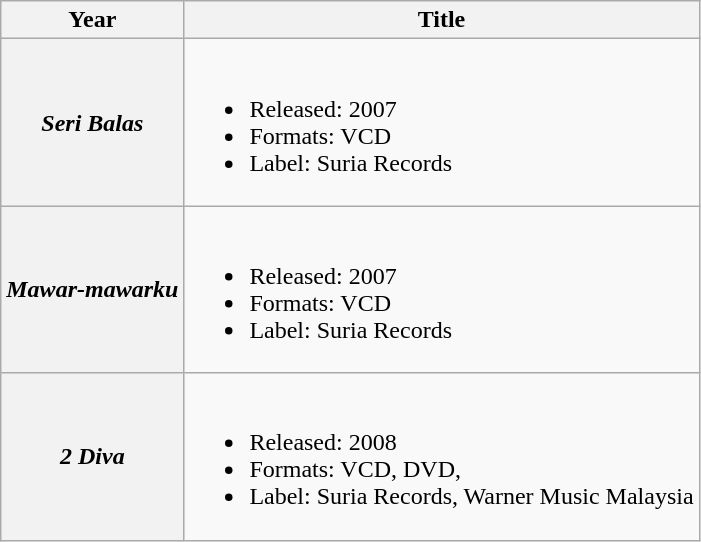<table class="wikitable plainrowheaders">
<tr>
<th>Year</th>
<th>Title</th>
</tr>
<tr>
<th scope="row"><em>Seri Balas</em></th>
<td><br><ul><li>Released: 2007</li><li>Formats: VCD</li><li>Label: Suria Records</li></ul></td>
</tr>
<tr>
<th scope="row"><em>Mawar-mawarku</em></th>
<td><br><ul><li>Released: 2007</li><li>Formats: VCD</li><li>Label: Suria Records</li></ul></td>
</tr>
<tr>
<th scope="row"><em>2 Diva</em></th>
<td><br><ul><li>Released: 2008</li><li>Formats: VCD, DVD,</li><li>Label: Suria Records, Warner Music Malaysia</li></ul></td>
</tr>
</table>
